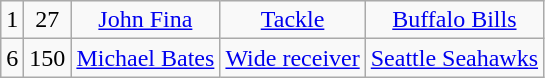<table class="wikitable" style="text-align:center">
<tr>
<td>1</td>
<td>27</td>
<td><a href='#'>John Fina</a></td>
<td><a href='#'>Tackle</a></td>
<td><a href='#'>Buffalo Bills</a></td>
</tr>
<tr>
<td>6</td>
<td>150</td>
<td><a href='#'>Michael Bates</a></td>
<td><a href='#'>Wide receiver</a></td>
<td><a href='#'>Seattle Seahawks</a></td>
</tr>
</table>
